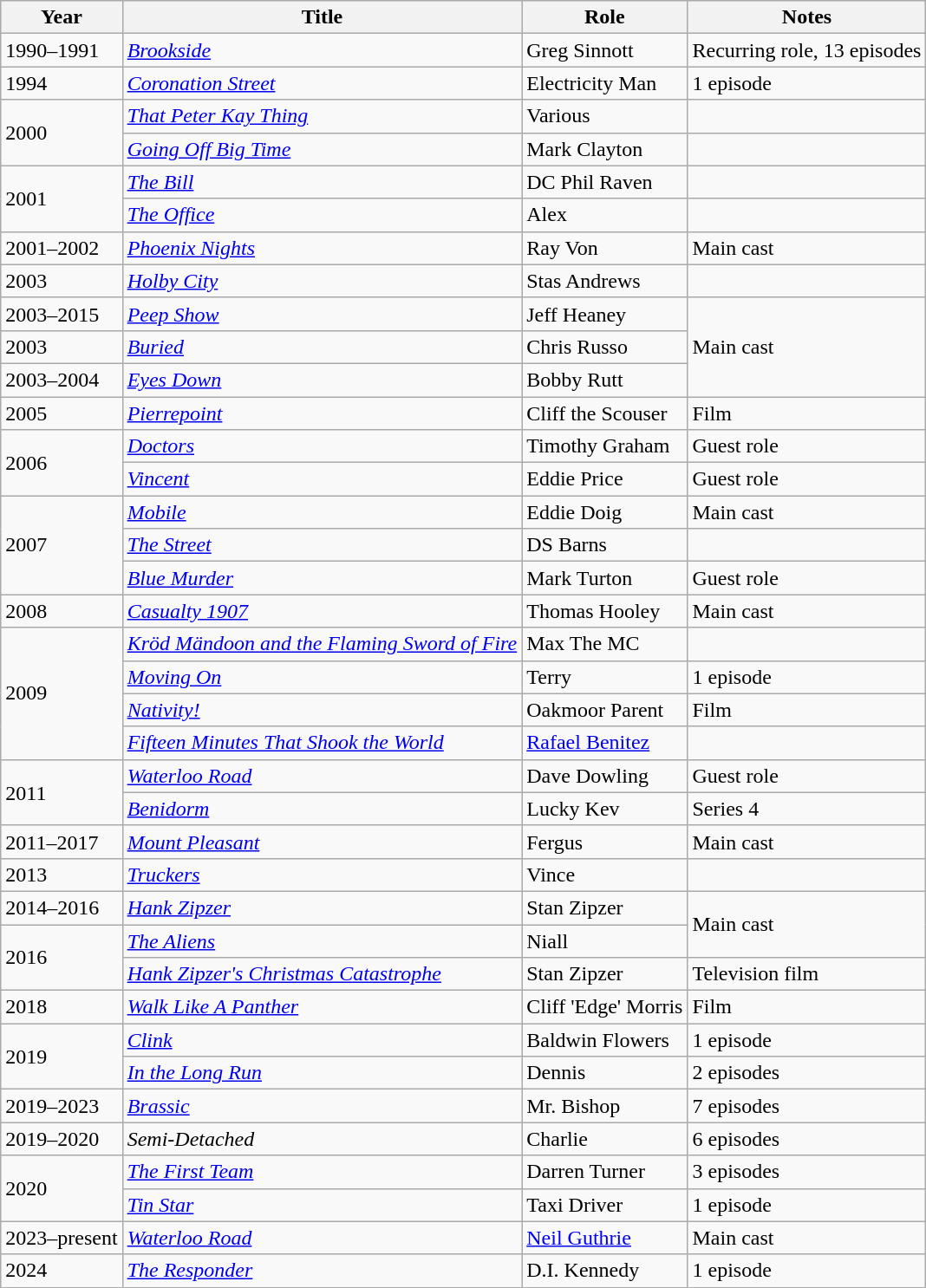<table class="wikitable sortable">
<tr>
<th>Year</th>
<th>Title</th>
<th>Role</th>
<th>Notes</th>
</tr>
<tr>
<td>1990–1991</td>
<td><em><a href='#'>Brookside</a></em></td>
<td>Greg Sinnott</td>
<td>Recurring role, 13 episodes</td>
</tr>
<tr>
<td>1994</td>
<td><em><a href='#'>Coronation Street</a></em></td>
<td>Electricity Man</td>
<td>1 episode</td>
</tr>
<tr>
<td rowspan="2">2000</td>
<td><em><a href='#'>That Peter Kay Thing</a></em></td>
<td>Various</td>
<td></td>
</tr>
<tr>
<td><em><a href='#'>Going Off Big Time</a></em></td>
<td>Mark Clayton</td>
<td></td>
</tr>
<tr>
<td rowspan="2">2001</td>
<td><em><a href='#'>The Bill</a></em></td>
<td>DC Phil Raven</td>
<td></td>
</tr>
<tr>
<td><em><a href='#'>The Office</a></em></td>
<td>Alex</td>
<td></td>
</tr>
<tr>
<td>2001–2002</td>
<td><em><a href='#'>Phoenix Nights</a></em></td>
<td>Ray Von</td>
<td>Main cast</td>
</tr>
<tr>
<td>2003</td>
<td><em><a href='#'>Holby City</a></em></td>
<td>Stas Andrews</td>
<td></td>
</tr>
<tr>
<td>2003–2015</td>
<td><em><a href='#'>Peep Show</a></em></td>
<td>Jeff Heaney</td>
<td rowspan="3">Main cast</td>
</tr>
<tr>
<td>2003</td>
<td><em><a href='#'>Buried</a></em></td>
<td>Chris Russo</td>
</tr>
<tr>
<td>2003–2004</td>
<td><em><a href='#'>Eyes Down</a></em></td>
<td>Bobby Rutt</td>
</tr>
<tr>
<td>2005</td>
<td><em><a href='#'>Pierrepoint</a></em></td>
<td>Cliff the Scouser</td>
<td>Film</td>
</tr>
<tr>
<td rowspan="2">2006</td>
<td><em><a href='#'>Doctors</a></em></td>
<td>Timothy Graham</td>
<td>Guest role</td>
</tr>
<tr>
<td><em><a href='#'>Vincent</a></em></td>
<td>Eddie Price</td>
<td>Guest role</td>
</tr>
<tr>
<td rowspan="3">2007</td>
<td><em><a href='#'>Mobile</a></em></td>
<td>Eddie Doig</td>
<td>Main cast</td>
</tr>
<tr>
<td><em><a href='#'>The Street</a></em></td>
<td>DS Barns</td>
<td></td>
</tr>
<tr>
<td><em><a href='#'>Blue Murder</a></em></td>
<td>Mark Turton</td>
<td>Guest role</td>
</tr>
<tr>
<td>2008</td>
<td><em><a href='#'>Casualty 1907</a></em></td>
<td>Thomas Hooley</td>
<td>Main cast</td>
</tr>
<tr>
<td rowspan="4">2009</td>
<td><em><a href='#'>Kröd Mändoon and the Flaming Sword of Fire</a></em></td>
<td>Max The MC</td>
<td></td>
</tr>
<tr>
<td><em><a href='#'>Moving On</a></em></td>
<td>Terry</td>
<td>1 episode</td>
</tr>
<tr>
<td><em><a href='#'>Nativity!</a></em></td>
<td>Oakmoor Parent</td>
<td>Film</td>
</tr>
<tr>
<td><em><a href='#'>Fifteen Minutes That Shook the World</a></em></td>
<td><a href='#'>Rafael Benitez</a></td>
<td></td>
</tr>
<tr>
<td rowspan="2">2011</td>
<td><em><a href='#'>Waterloo Road</a></em></td>
<td>Dave Dowling</td>
<td>Guest role</td>
</tr>
<tr>
<td><em><a href='#'>Benidorm</a></em></td>
<td>Lucky Kev</td>
<td>Series 4</td>
</tr>
<tr>
<td>2011–2017</td>
<td><em><a href='#'>Mount Pleasant</a></em></td>
<td>Fergus</td>
<td>Main cast</td>
</tr>
<tr>
<td>2013</td>
<td><em><a href='#'>Truckers</a></em></td>
<td>Vince</td>
<td></td>
</tr>
<tr>
<td>2014–2016</td>
<td><em><a href='#'>Hank Zipzer</a></em></td>
<td>Stan Zipzer</td>
<td rowspan="2">Main cast</td>
</tr>
<tr>
<td rowspan="2">2016</td>
<td><em><a href='#'>The Aliens</a></em></td>
<td>Niall</td>
</tr>
<tr>
<td><em><a href='#'>Hank Zipzer's Christmas Catastrophe</a></em></td>
<td>Stan Zipzer</td>
<td>Television film</td>
</tr>
<tr>
<td>2018</td>
<td><em><a href='#'>Walk Like A Panther</a></em></td>
<td>Cliff 'Edge' Morris</td>
<td>Film</td>
</tr>
<tr>
<td rowspan="2">2019</td>
<td><em><a href='#'>Clink</a></em></td>
<td>Baldwin Flowers</td>
<td>1 episode</td>
</tr>
<tr>
<td><em><a href='#'>In the Long Run</a></em></td>
<td>Dennis</td>
<td>2 episodes</td>
</tr>
<tr>
<td>2019–2023</td>
<td><em><a href='#'>Brassic</a></em></td>
<td>Mr. Bishop</td>
<td>7 episodes</td>
</tr>
<tr>
<td>2019–2020</td>
<td><em>Semi-Detached</em></td>
<td>Charlie</td>
<td>6 episodes</td>
</tr>
<tr>
<td rowspan="2">2020</td>
<td><em><a href='#'>The First Team</a></em></td>
<td>Darren Turner</td>
<td>3 episodes</td>
</tr>
<tr>
<td><em><a href='#'>Tin Star</a></em></td>
<td>Taxi Driver</td>
<td>1 episode</td>
</tr>
<tr>
<td>2023–present</td>
<td><em><a href='#'>Waterloo Road</a></em></td>
<td><a href='#'>Neil Guthrie</a></td>
<td>Main cast</td>
</tr>
<tr>
<td>2024</td>
<td><em><a href='#'>The Responder</a></em></td>
<td>D.I. Kennedy</td>
<td>1 episode</td>
</tr>
</table>
